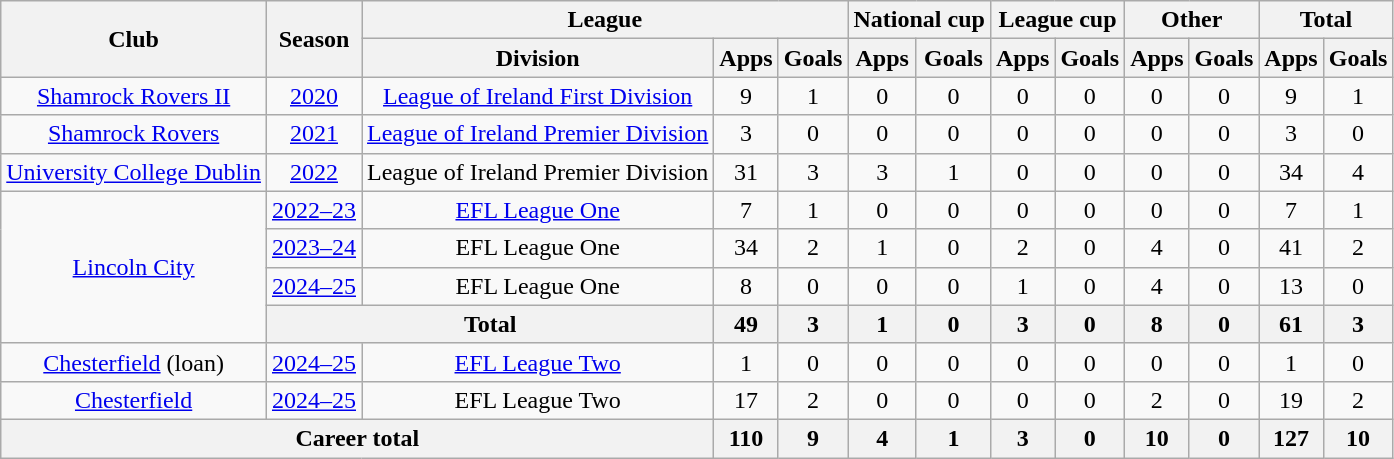<table class="wikitable" style="text-align:center">
<tr>
<th rowspan="2">Club</th>
<th rowspan="2">Season</th>
<th colspan="3">League</th>
<th colspan="2">National cup</th>
<th colspan="2">League cup</th>
<th colspan="2">Other</th>
<th colspan="2">Total</th>
</tr>
<tr>
<th>Division</th>
<th>Apps</th>
<th>Goals</th>
<th>Apps</th>
<th>Goals</th>
<th>Apps</th>
<th>Goals</th>
<th>Apps</th>
<th>Goals</th>
<th>Apps</th>
<th>Goals</th>
</tr>
<tr>
<td><a href='#'>Shamrock Rovers II</a></td>
<td><a href='#'>2020</a></td>
<td><a href='#'>League of Ireland First Division</a></td>
<td>9</td>
<td>1</td>
<td>0</td>
<td>0</td>
<td>0</td>
<td>0</td>
<td>0</td>
<td>0</td>
<td>9</td>
<td>1</td>
</tr>
<tr>
<td><a href='#'>Shamrock Rovers</a></td>
<td><a href='#'>2021</a></td>
<td><a href='#'>League of Ireland Premier Division</a></td>
<td>3</td>
<td>0</td>
<td>0</td>
<td>0</td>
<td>0</td>
<td>0</td>
<td>0</td>
<td>0</td>
<td>3</td>
<td>0</td>
</tr>
<tr>
<td><a href='#'>University College Dublin</a></td>
<td><a href='#'>2022</a></td>
<td>League of Ireland Premier Division</td>
<td>31</td>
<td>3</td>
<td>3</td>
<td>1</td>
<td>0</td>
<td>0</td>
<td>0</td>
<td>0</td>
<td>34</td>
<td>4</td>
</tr>
<tr>
<td rowspan=4><a href='#'>Lincoln City</a></td>
<td><a href='#'>2022–23</a></td>
<td><a href='#'>EFL League One</a></td>
<td>7</td>
<td>1</td>
<td>0</td>
<td>0</td>
<td>0</td>
<td>0</td>
<td>0</td>
<td>0</td>
<td>7</td>
<td>1</td>
</tr>
<tr>
<td><a href='#'>2023–24</a></td>
<td>EFL League One</td>
<td>34</td>
<td>2</td>
<td>1</td>
<td>0</td>
<td>2</td>
<td>0</td>
<td>4</td>
<td>0</td>
<td>41</td>
<td>2</td>
</tr>
<tr>
<td><a href='#'>2024–25</a></td>
<td>EFL League One</td>
<td>8</td>
<td>0</td>
<td>0</td>
<td>0</td>
<td>1</td>
<td>0</td>
<td>4</td>
<td>0</td>
<td>13</td>
<td>0</td>
</tr>
<tr>
<th colspan="2">Total</th>
<th>49</th>
<th>3</th>
<th>1</th>
<th>0</th>
<th>3</th>
<th>0</th>
<th>8</th>
<th>0</th>
<th>61</th>
<th>3</th>
</tr>
<tr>
<td><a href='#'>Chesterfield</a> (loan)</td>
<td><a href='#'>2024–25</a></td>
<td><a href='#'>EFL League Two</a></td>
<td>1</td>
<td>0</td>
<td>0</td>
<td>0</td>
<td>0</td>
<td>0</td>
<td>0</td>
<td>0</td>
<td>1</td>
<td>0</td>
</tr>
<tr>
<td><a href='#'>Chesterfield</a></td>
<td><a href='#'>2024–25</a></td>
<td>EFL League Two</td>
<td>17</td>
<td>2</td>
<td>0</td>
<td>0</td>
<td>0</td>
<td>0</td>
<td>2</td>
<td>0</td>
<td>19</td>
<td>2</td>
</tr>
<tr>
<th colspan="3">Career total</th>
<th>110</th>
<th>9</th>
<th>4</th>
<th>1</th>
<th>3</th>
<th>0</th>
<th>10</th>
<th>0</th>
<th>127</th>
<th>10</th>
</tr>
</table>
